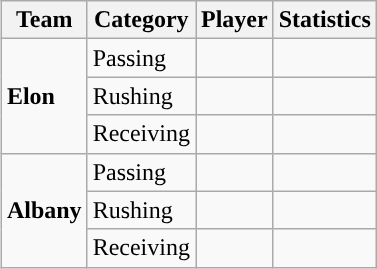<table class="wikitable" style="float: right;">
<tr>
<th>Team</th>
<th>Category</th>
<th>Player</th>
<th>Statistics</th>
</tr>
<tr>
<td rowspan=3><strong>Elon</strong></td>
<td>Passing</td>
<td></td>
<td></td>
</tr>
<tr>
<td>Rushing</td>
<td></td>
<td></td>
</tr>
<tr>
<td>Receiving</td>
<td></td>
<td></td>
</tr>
<tr>
<td rowspan=3><strong>Albany</strong></td>
<td>Passing</td>
<td></td>
<td></td>
</tr>
<tr>
<td>Rushing</td>
<td></td>
<td></td>
</tr>
<tr>
<td>Receiving</td>
<td></td>
<td></td>
</tr>
</table>
